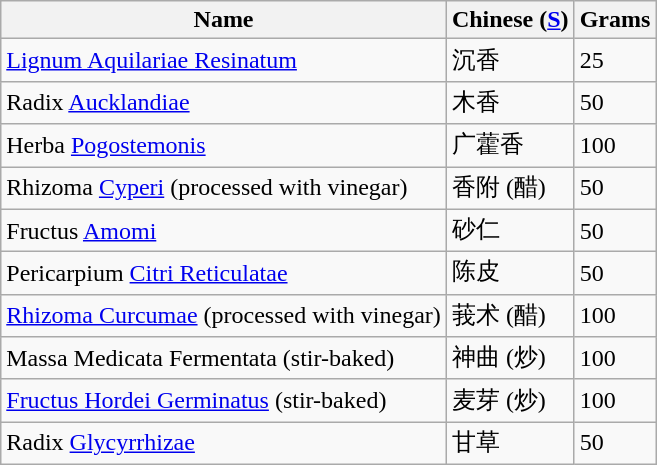<table class="wikitable sortable">
<tr>
<th>Name</th>
<th>Chinese (<a href='#'>S</a>)</th>
<th>Grams</th>
</tr>
<tr>
<td><a href='#'>Lignum Aquilariae Resinatum</a></td>
<td>沉香</td>
<td>25</td>
</tr>
<tr>
<td>Radix <a href='#'>Aucklandiae</a></td>
<td>木香</td>
<td>50</td>
</tr>
<tr>
<td>Herba <a href='#'>Pogostemonis</a></td>
<td>广藿香</td>
<td>100</td>
</tr>
<tr>
<td>Rhizoma <a href='#'>Cyperi</a> (processed with vinegar)</td>
<td>香附 (醋)</td>
<td>50</td>
</tr>
<tr>
<td>Fructus <a href='#'>Amomi</a></td>
<td>砂仁</td>
<td>50</td>
</tr>
<tr>
<td>Pericarpium <a href='#'>Citri Reticulatae</a></td>
<td>陈皮</td>
<td>50</td>
</tr>
<tr>
<td><a href='#'>Rhizoma Curcumae</a> (processed with vinegar)</td>
<td>莪术 (醋)</td>
<td>100</td>
</tr>
<tr>
<td>Massa Medicata Fermentata (stir-baked)</td>
<td>神曲 (炒)</td>
<td>100</td>
</tr>
<tr>
<td><a href='#'>Fructus Hordei Germinatus</a> (stir-baked)</td>
<td>麦芽 (炒)</td>
<td>100</td>
</tr>
<tr>
<td>Radix <a href='#'>Glycyrrhizae</a></td>
<td>甘草</td>
<td>50</td>
</tr>
</table>
